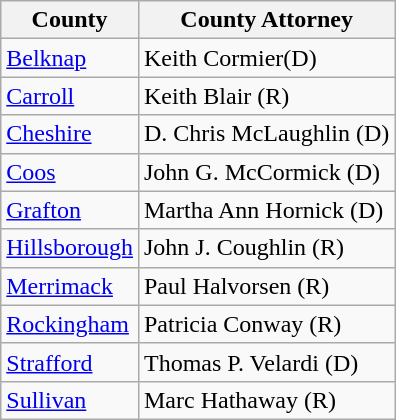<table class="wikitable">
<tr>
<th>County</th>
<th>County Attorney</th>
</tr>
<tr>
<td><a href='#'>Belknap</a></td>
<td>Keith Cormier(D)</td>
</tr>
<tr>
<td><a href='#'>Carroll</a></td>
<td>Keith Blair (R)</td>
</tr>
<tr>
<td><a href='#'>Cheshire</a></td>
<td>D. Chris McLaughlin (D)</td>
</tr>
<tr>
<td><a href='#'>Coos</a></td>
<td>John G. McCormick (D)</td>
</tr>
<tr>
<td><a href='#'>Grafton</a></td>
<td>Martha Ann Hornick (D)</td>
</tr>
<tr>
<td><a href='#'>Hillsborough</a></td>
<td>John J. Coughlin (R)</td>
</tr>
<tr>
<td><a href='#'>Merrimack</a></td>
<td>Paul Halvorsen (R)</td>
</tr>
<tr>
<td><a href='#'>Rockingham</a></td>
<td>Patricia Conway (R)</td>
</tr>
<tr>
<td><a href='#'>Strafford</a></td>
<td>Thomas P. Velardi (D)</td>
</tr>
<tr>
<td><a href='#'>Sullivan</a></td>
<td>Marc Hathaway (R)</td>
</tr>
</table>
